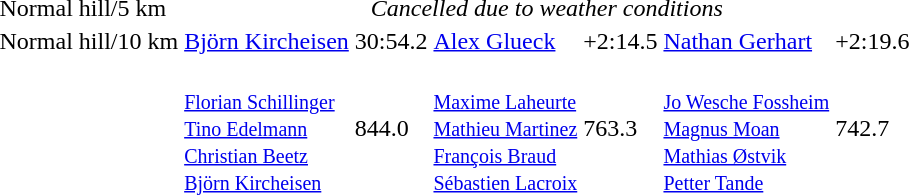<table>
<tr>
<td>Normal hill/5 km</td>
<td colspan=6 align=center><em>Cancelled due to weather conditions</em></td>
</tr>
<tr>
<td>Normal hill/10 km</td>
<td><a href='#'>Björn Kircheisen</a><br></td>
<td>30:54.2</td>
<td><a href='#'>Alex Glueck</a><br></td>
<td>+2:14.5</td>
<td><a href='#'>Nathan Gerhart</a><br></td>
<td>+2:19.6</td>
</tr>
<tr>
<td></td>
<td><br><small><a href='#'>Florian Schillinger</a><br><a href='#'>Tino Edelmann</a><br><a href='#'>Christian Beetz</a><br><a href='#'>Björn Kircheisen</a></small></td>
<td>844.0</td>
<td><br><small><a href='#'>Maxime Laheurte</a><br><a href='#'>Mathieu Martinez</a><br><a href='#'>François Braud</a><br><a href='#'>Sébastien Lacroix</a></small></td>
<td>763.3</td>
<td><br><small><a href='#'>Jo Wesche Fossheim</a><br><a href='#'>Magnus Moan</a><br><a href='#'>Mathias Østvik</a><br><a href='#'>Petter Tande</a></small></td>
<td>742.7</td>
</tr>
<tr>
</tr>
</table>
